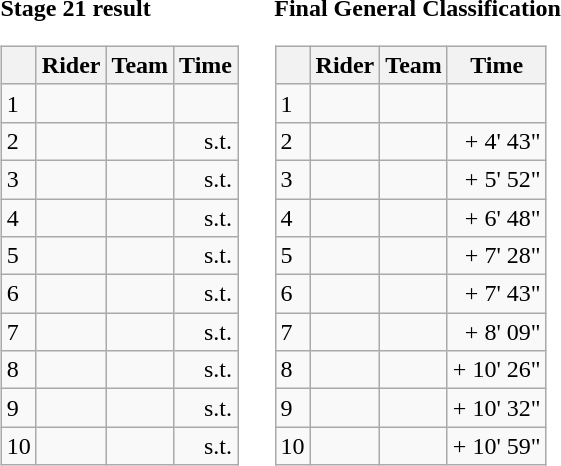<table>
<tr>
<td><strong>Stage 21 result</strong><br><table class="wikitable">
<tr>
<th></th>
<th>Rider</th>
<th>Team</th>
<th>Time</th>
</tr>
<tr>
<td>1</td>
<td></td>
<td></td>
<td align="right"></td>
</tr>
<tr>
<td>2</td>
<td></td>
<td></td>
<td align="right">s.t.</td>
</tr>
<tr>
<td>3</td>
<td></td>
<td></td>
<td align="right">s.t.</td>
</tr>
<tr>
<td>4</td>
<td></td>
<td></td>
<td align="right">s.t.</td>
</tr>
<tr>
<td>5</td>
<td></td>
<td></td>
<td align="right">s.t.</td>
</tr>
<tr>
<td>6</td>
<td></td>
<td></td>
<td align="right">s.t.</td>
</tr>
<tr>
<td>7</td>
<td></td>
<td></td>
<td align="right">s.t.</td>
</tr>
<tr>
<td>8</td>
<td></td>
<td></td>
<td align="right">s.t.</td>
</tr>
<tr>
<td>9</td>
<td></td>
<td></td>
<td align="right">s.t.</td>
</tr>
<tr>
<td>10</td>
<td></td>
<td></td>
<td align="right">s.t.</td>
</tr>
</table>
</td>
<td></td>
<td><strong>Final General Classification</strong><br><table class="wikitable">
<tr>
<th></th>
<th>Rider</th>
<th>Team</th>
<th>Time</th>
</tr>
<tr>
<td>1</td>
<td> </td>
<td></td>
<td align="right"></td>
</tr>
<tr>
<td>2</td>
<td></td>
<td></td>
<td align="right">+ 4' 43"</td>
</tr>
<tr>
<td>3</td>
<td></td>
<td></td>
<td align="right">+ 5' 52"</td>
</tr>
<tr>
<td>4</td>
<td></td>
<td></td>
<td align="right">+ 6' 48"</td>
</tr>
<tr>
<td>5</td>
<td> </td>
<td></td>
<td align="right">+ 7' 28"</td>
</tr>
<tr>
<td>6</td>
<td></td>
<td></td>
<td align="right">+ 7' 43"</td>
</tr>
<tr>
<td>7</td>
<td></td>
<td></td>
<td align="right">+ 8' 09"</td>
</tr>
<tr>
<td>8</td>
<td></td>
<td></td>
<td align="right">+ 10' 26"</td>
</tr>
<tr>
<td>9</td>
<td></td>
<td></td>
<td align="right">+ 10' 32"</td>
</tr>
<tr>
<td>10</td>
<td></td>
<td></td>
<td align="right">+ 10' 59"</td>
</tr>
</table>
</td>
</tr>
</table>
